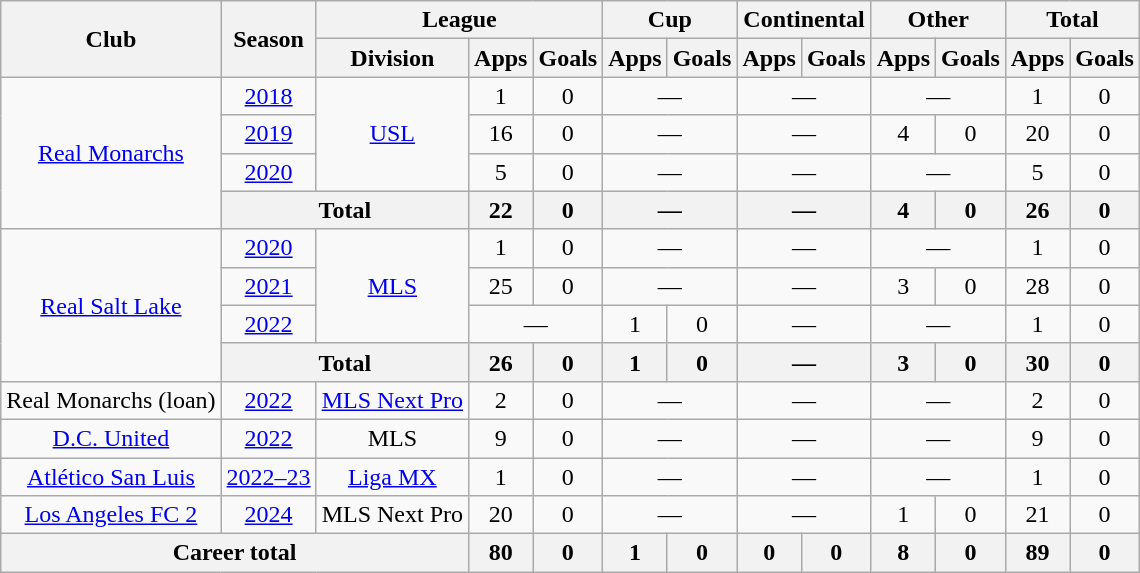<table class="wikitable" style="text-align: center;">
<tr>
<th rowspan="2">Club</th>
<th rowspan="2">Season</th>
<th colspan="3">League</th>
<th colspan="2">Cup</th>
<th colspan="2">Continental</th>
<th colspan="2">Other</th>
<th colspan="2">Total</th>
</tr>
<tr>
<th>Division</th>
<th>Apps</th>
<th>Goals</th>
<th>Apps</th>
<th>Goals</th>
<th>Apps</th>
<th>Goals</th>
<th>Apps</th>
<th>Goals</th>
<th>Apps</th>
<th>Goals</th>
</tr>
<tr>
<td rowspan="4"><a href='#'>Real Monarchs</a></td>
<td><a href='#'>2018</a></td>
<td rowspan="3"><a href='#'>USL</a></td>
<td>1</td>
<td>0</td>
<td colspan=2>—</td>
<td colspan=2>—</td>
<td colspan=2>—</td>
<td>1</td>
<td>0</td>
</tr>
<tr>
<td><a href='#'>2019</a></td>
<td>16</td>
<td>0</td>
<td colspan=2>—</td>
<td colspan=2>—</td>
<td>4</td>
<td>0</td>
<td>20</td>
<td>0</td>
</tr>
<tr>
<td><a href='#'>2020</a></td>
<td>5</td>
<td>0</td>
<td colspan=2>—</td>
<td colspan=2>—</td>
<td colspan=2>—</td>
<td>5</td>
<td>0</td>
</tr>
<tr>
<th colspan=2>Total</th>
<th>22</th>
<th>0</th>
<th colspan=2>—</th>
<th colspan=2>—</th>
<th>4</th>
<th>0</th>
<th>26</th>
<th>0</th>
</tr>
<tr>
<td rowspan="4"><a href='#'>Real Salt Lake</a></td>
<td><a href='#'>2020</a></td>
<td rowspan="3"><a href='#'>MLS</a></td>
<td>1</td>
<td>0</td>
<td colspan=2>—</td>
<td colspan=2>—</td>
<td colspan=2>—</td>
<td>1</td>
<td>0</td>
</tr>
<tr>
<td><a href='#'>2021</a></td>
<td>25</td>
<td>0</td>
<td colspan=2>—</td>
<td colspan=2>—</td>
<td>3</td>
<td>0</td>
<td>28</td>
<td>0</td>
</tr>
<tr>
<td><a href='#'>2022</a></td>
<td colspan=2>—</td>
<td>1</td>
<td>0</td>
<td colspan=2>—</td>
<td colspan=2>—</td>
<td>1</td>
<td>0</td>
</tr>
<tr>
<th colspan=2>Total</th>
<th>26</th>
<th>0</th>
<th>1</th>
<th>0</th>
<th colspan=2>—</th>
<th>3</th>
<th>0</th>
<th>30</th>
<th>0</th>
</tr>
<tr>
<td>Real Monarchs (loan)</td>
<td><a href='#'>2022</a></td>
<td><a href='#'>MLS Next Pro</a></td>
<td>2</td>
<td>0</td>
<td colspan=2>—</td>
<td colspan=2>—</td>
<td colspan=2>—</td>
<td>2</td>
<td>0</td>
</tr>
<tr>
<td><a href='#'>D.C. United</a></td>
<td><a href='#'>2022</a></td>
<td>MLS</td>
<td>9</td>
<td>0</td>
<td colspan=2>—</td>
<td colspan=2>—</td>
<td colspan=2>—</td>
<td>9</td>
<td>0</td>
</tr>
<tr>
<td><a href='#'>Atlético San Luis</a></td>
<td><a href='#'>2022–23</a></td>
<td><a href='#'>Liga MX</a></td>
<td>1</td>
<td>0</td>
<td colspan=2>—</td>
<td colspan=2>—</td>
<td colspan=2>—</td>
<td>1</td>
<td>0</td>
</tr>
<tr>
<td><a href='#'>Los Angeles FC 2</a></td>
<td><a href='#'>2024</a></td>
<td>MLS Next Pro</td>
<td>20</td>
<td>0</td>
<td colspan=2>—</td>
<td colspan=2>—</td>
<td>1</td>
<td>0</td>
<td>21</td>
<td>0</td>
</tr>
<tr>
<th colspan="3">Career total</th>
<th>80</th>
<th>0</th>
<th>1</th>
<th>0</th>
<th>0</th>
<th>0</th>
<th>8</th>
<th>0</th>
<th>89</th>
<th>0</th>
</tr>
</table>
